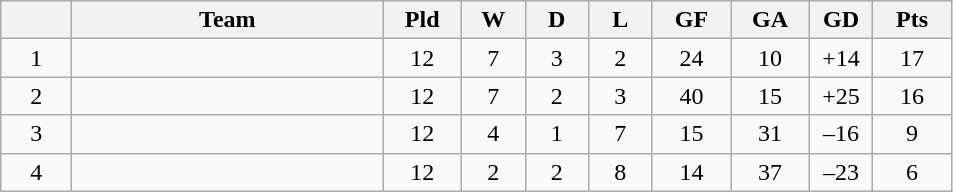<table class="wikitable" style="text-align: center;">
<tr>
<th style="width: 40px;"></th>
<th style="width: 200px;">Team</th>
<th style="width: 45px;">Pld</th>
<th style="width: 35px;">W</th>
<th style="width: 35px;">D</th>
<th style="width: 35px;">L</th>
<th style="width: 45px;">GF</th>
<th style="width: 45px;">GA</th>
<th style="width: 35px;">GD</th>
<th style="width: 45px;">Pts</th>
</tr>
<tr>
<td>1</td>
<td style="text-align: left;"></td>
<td>12</td>
<td>7</td>
<td>3</td>
<td>2</td>
<td>24</td>
<td>10</td>
<td>+14</td>
<td>17</td>
</tr>
<tr>
<td>2</td>
<td style="text-align: left;"></td>
<td>12</td>
<td>7</td>
<td>2</td>
<td>3</td>
<td>40</td>
<td>15</td>
<td>+25</td>
<td>16</td>
</tr>
<tr>
<td>3</td>
<td style="text-align: left;"></td>
<td>12</td>
<td>4</td>
<td>1</td>
<td>7</td>
<td>15</td>
<td>31</td>
<td>–16</td>
<td>9</td>
</tr>
<tr>
<td>4</td>
<td style="text-align: left;"></td>
<td>12</td>
<td>2</td>
<td>2</td>
<td>8</td>
<td>14</td>
<td>37</td>
<td>–23</td>
<td>6</td>
</tr>
</table>
